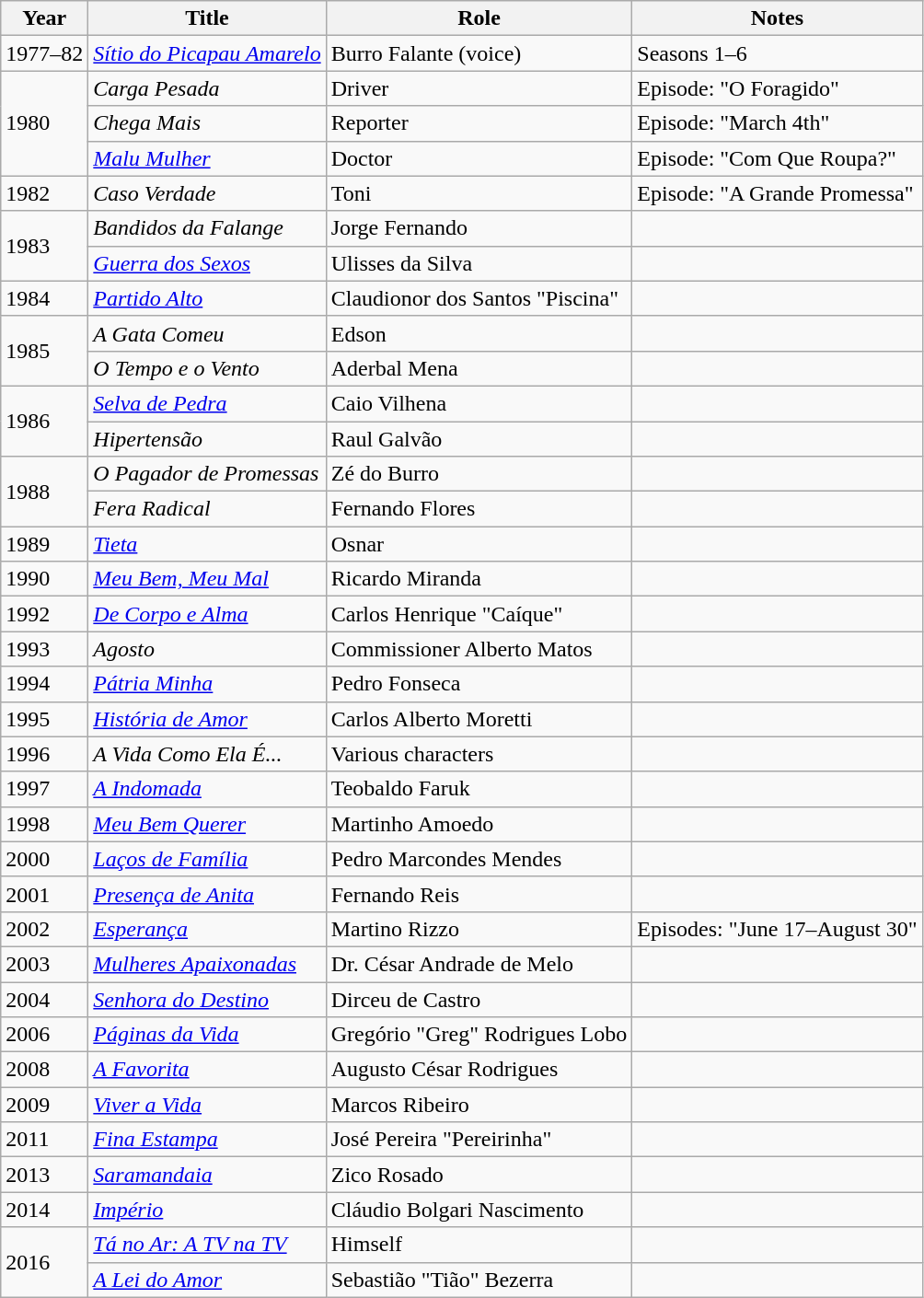<table class="wikitable">
<tr>
<th>Year</th>
<th>Title</th>
<th>Role</th>
<th>Notes</th>
</tr>
<tr>
<td>1977–82</td>
<td><em><a href='#'>Sítio do Picapau Amarelo</a></em></td>
<td>Burro Falante (voice)</td>
<td>Seasons 1–6</td>
</tr>
<tr>
<td rowspan="3">1980</td>
<td><em>Carga Pesada</em></td>
<td>Driver</td>
<td>Episode: "O Foragido"</td>
</tr>
<tr>
<td><em>Chega Mais</em></td>
<td>Reporter</td>
<td>Episode: "March 4th"</td>
</tr>
<tr>
<td><em><a href='#'>Malu Mulher</a></em></td>
<td>Doctor</td>
<td>Episode: "Com Que Roupa?"</td>
</tr>
<tr>
<td>1982</td>
<td><em>Caso Verdade</em></td>
<td>Toni</td>
<td>Episode: "A Grande Promessa"</td>
</tr>
<tr>
<td rowspan="2">1983</td>
<td><em>Bandidos da Falange</em></td>
<td>Jorge Fernando</td>
<td></td>
</tr>
<tr>
<td><em><a href='#'>Guerra dos Sexos</a></em></td>
<td>Ulisses da Silva</td>
<td></td>
</tr>
<tr>
<td>1984</td>
<td><em><a href='#'>Partido Alto</a></em></td>
<td>Claudionor dos Santos "Piscina"</td>
<td></td>
</tr>
<tr>
<td rowspan="2">1985</td>
<td><em>A Gata Comeu</em></td>
<td>Edson</td>
<td></td>
</tr>
<tr>
<td><em>O Tempo e o Vento</em></td>
<td>Aderbal Mena</td>
</tr>
<tr>
<td rowspan="2">1986</td>
<td><em><a href='#'>Selva de Pedra</a></em></td>
<td>Caio Vilhena</td>
<td></td>
</tr>
<tr>
<td><em>Hipertensão</em></td>
<td>Raul Galvão</td>
<td></td>
</tr>
<tr>
<td rowspan="2">1988</td>
<td><em>O Pagador de Promessas</em></td>
<td>Zé do Burro</td>
<td></td>
</tr>
<tr>
<td><em>Fera Radical</em></td>
<td>Fernando Flores</td>
<td></td>
</tr>
<tr>
<td>1989</td>
<td><em><a href='#'>Tieta</a></em></td>
<td>Osnar</td>
<td></td>
</tr>
<tr>
<td>1990</td>
<td><em><a href='#'>Meu Bem, Meu Mal</a></em></td>
<td>Ricardo Miranda</td>
<td></td>
</tr>
<tr>
<td>1992</td>
<td><em><a href='#'>De Corpo e Alma</a></em></td>
<td>Carlos Henrique "Caíque"</td>
<td></td>
</tr>
<tr>
<td>1993</td>
<td><em>Agosto</em></td>
<td>Commissioner Alberto Matos</td>
<td></td>
</tr>
<tr>
<td>1994</td>
<td><em><a href='#'>Pátria Minha</a></em></td>
<td>Pedro Fonseca</td>
<td></td>
</tr>
<tr>
<td>1995</td>
<td><em><a href='#'>História de Amor</a></em></td>
<td>Carlos Alberto Moretti</td>
<td></td>
</tr>
<tr>
<td>1996</td>
<td><em>A Vida Como Ela É...</em></td>
<td>Various characters</td>
<td></td>
</tr>
<tr>
<td>1997</td>
<td><em><a href='#'>A Indomada</a></em></td>
<td>Teobaldo Faruk</td>
<td></td>
</tr>
<tr>
<td>1998</td>
<td><em><a href='#'>Meu Bem Querer</a></em></td>
<td>Martinho Amoedo</td>
<td></td>
</tr>
<tr>
<td>2000</td>
<td><em><a href='#'>Laços de Família</a></em></td>
<td>Pedro Marcondes Mendes</td>
<td></td>
</tr>
<tr>
<td>2001</td>
<td><em><a href='#'>Presença de Anita</a></em></td>
<td>Fernando Reis</td>
<td></td>
</tr>
<tr>
<td>2002</td>
<td><em><a href='#'>Esperança</a></em></td>
<td>Martino Rizzo</td>
<td>Episodes: "June 17–August 30"</td>
</tr>
<tr>
<td>2003</td>
<td><em><a href='#'>Mulheres Apaixonadas</a></em></td>
<td>Dr. César Andrade de Melo</td>
<td></td>
</tr>
<tr>
<td>2004</td>
<td><em><a href='#'>Senhora do Destino</a></em></td>
<td>Dirceu de Castro</td>
<td></td>
</tr>
<tr>
<td>2006</td>
<td><em><a href='#'>Páginas da Vida</a></em></td>
<td>Gregório "Greg" Rodrigues Lobo</td>
<td></td>
</tr>
<tr>
<td>2008</td>
<td><em><a href='#'>A Favorita</a></em></td>
<td>Augusto César Rodrigues</td>
<td></td>
</tr>
<tr>
<td>2009</td>
<td><em><a href='#'>Viver a Vida</a></em></td>
<td>Marcos Ribeiro</td>
<td></td>
</tr>
<tr>
<td>2011</td>
<td><em><a href='#'>Fina Estampa</a></em></td>
<td>José Pereira "Pereirinha"</td>
<td></td>
</tr>
<tr>
<td>2013</td>
<td><em><a href='#'>Saramandaia</a></em></td>
<td>Zico Rosado</td>
<td></td>
</tr>
<tr>
<td>2014</td>
<td><em><a href='#'>Império</a></em></td>
<td>Cláudio Bolgari Nascimento</td>
<td></td>
</tr>
<tr>
<td rowspan="2">2016</td>
<td><em><a href='#'>Tá no Ar: A TV na TV</a></em></td>
<td>Himself</td>
<td></td>
</tr>
<tr>
<td><em><a href='#'>A Lei do Amor</a></em></td>
<td>Sebastião "Tião" Bezerra</td>
<td></td>
</tr>
</table>
